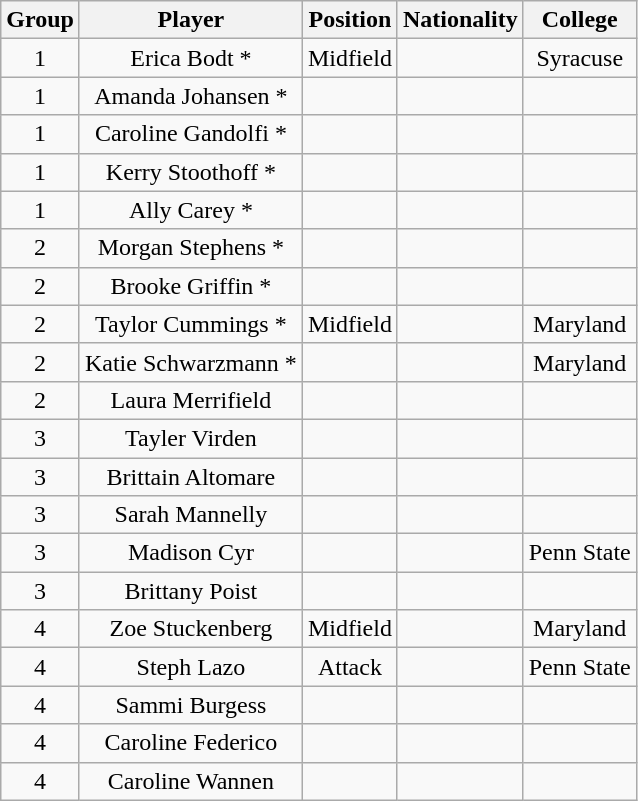<table class="wikitable">
<tr style="text-align:center;">
<th>Group</th>
<th>Player</th>
<th>Position</th>
<th>Nationality</th>
<th>College</th>
</tr>
<tr style="text-align:center;">
<td>1</td>
<td>Erica Bodt *</td>
<td>Midfield</td>
<td></td>
<td>Syracuse</td>
</tr>
<tr style="text-align:center;">
<td>1</td>
<td>Amanda Johansen *</td>
<td></td>
<td></td>
<td></td>
</tr>
<tr style="text-align:center;">
<td>1</td>
<td>Caroline Gandolfi *</td>
<td></td>
<td></td>
<td></td>
</tr>
<tr style="text-align:center;">
<td>1</td>
<td>Kerry Stoothoff *</td>
<td></td>
<td></td>
<td></td>
</tr>
<tr style="text-align:center;">
<td>1</td>
<td>Ally Carey *</td>
<td></td>
<td></td>
<td></td>
</tr>
<tr style="text-align:center;">
<td>2</td>
<td>Morgan Stephens *</td>
<td></td>
<td></td>
<td></td>
</tr>
<tr style="text-align:center;">
<td>2</td>
<td>Brooke Griffin *</td>
<td></td>
<td></td>
<td></td>
</tr>
<tr style="text-align:center;">
<td>2</td>
<td>Taylor Cummings *</td>
<td>Midfield</td>
<td></td>
<td>Maryland</td>
</tr>
<tr style="text-align:center;">
<td>2</td>
<td>Katie Schwarzmann *</td>
<td></td>
<td></td>
<td>Maryland</td>
</tr>
<tr style="text-align:center;">
<td>2</td>
<td>Laura Merrifield</td>
<td></td>
<td></td>
<td></td>
</tr>
<tr style="text-align:center;">
<td>3</td>
<td>Tayler Virden</td>
<td></td>
<td></td>
<td></td>
</tr>
<tr style="text-align:center;">
<td>3</td>
<td>Brittain Altomare</td>
<td></td>
<td></td>
<td></td>
</tr>
<tr style="text-align:center;">
<td>3</td>
<td>Sarah Mannelly</td>
<td></td>
<td></td>
<td></td>
</tr>
<tr style="text-align:center;">
<td>3</td>
<td>Madison Cyr</td>
<td></td>
<td></td>
<td>Penn State</td>
</tr>
<tr style="text-align:center;">
<td>3</td>
<td>Brittany Poist</td>
<td></td>
<td></td>
<td></td>
</tr>
<tr style="text-align:center;">
<td>4</td>
<td>Zoe Stuckenberg</td>
<td>Midfield</td>
<td></td>
<td>Maryland</td>
</tr>
<tr style="text-align:center;">
<td>4</td>
<td>Steph Lazo</td>
<td>Attack</td>
<td></td>
<td>Penn State</td>
</tr>
<tr style="text-align:center;">
<td>4</td>
<td>Sammi Burgess</td>
<td></td>
<td></td>
<td></td>
</tr>
<tr style="text-align:center;">
<td>4</td>
<td>Caroline Federico</td>
<td></td>
<td></td>
<td></td>
</tr>
<tr style="text-align:center;">
<td>4</td>
<td>Caroline Wannen</td>
<td></td>
<td></td>
<td></td>
</tr>
</table>
